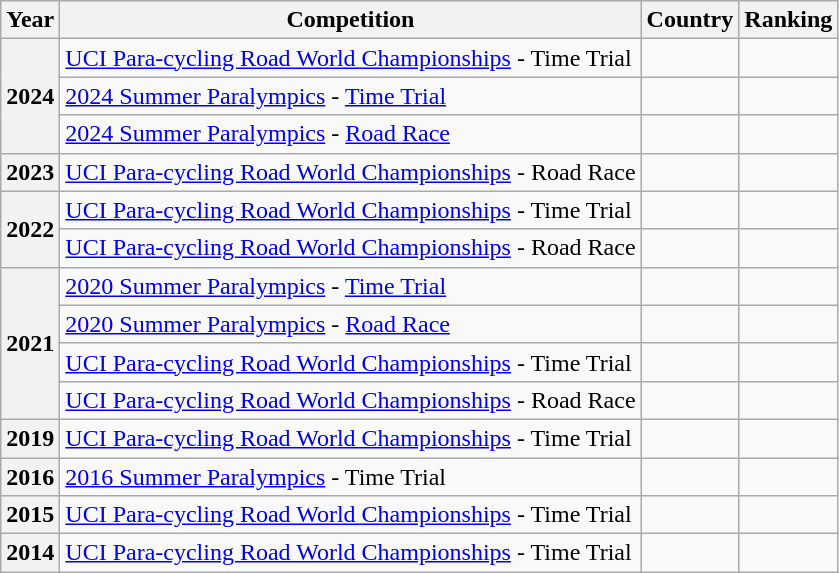<table class="wikitable ">
<tr>
<th scope=col>Year</th>
<th scope=col>Competition</th>
<th Scope=col>Country</th>
<th Scope=col>Ranking</th>
</tr>
<tr>
<th scope=row; align=center; rowspan=3>2024</th>
<td><a href='#'>UCI Para-cycling Road World Championships</a> - Time Trial</td>
<td></td>
<td align=center></td>
</tr>
<tr>
<td><a href='#'>2024 Summer Paralympics</a> - <a href='#'>Time Trial</a></td>
<td></td>
<td align=center></td>
</tr>
<tr>
<td><a href='#'>2024 Summer Paralympics</a> - <a href='#'>Road Race</a></td>
<td></td>
<td align=center></td>
</tr>
<tr>
<th scope=row; align=center; rowspan=1>2023</th>
<td><a href='#'>UCI Para-cycling Road World Championships</a> - Road Race</td>
<td></td>
<td align=center></td>
</tr>
<tr>
<th scope=row; align=center; rowspan=2>2022</th>
<td><a href='#'>UCI Para-cycling Road World Championships</a> - Time Trial</td>
<td></td>
<td align=center></td>
</tr>
<tr>
<td><a href='#'>UCI Para-cycling Road World Championships</a> - Road Race</td>
<td></td>
<td align=center></td>
</tr>
<tr>
<th scope=row; align=center; rowspan=4>2021</th>
<td><a href='#'>2020 Summer Paralympics</a> - <a href='#'>Time Trial</a></td>
<td></td>
<td align=center></td>
</tr>
<tr>
<td><a href='#'>2020 Summer Paralympics</a> - <a href='#'>Road Race</a></td>
<td></td>
<td align=center></td>
</tr>
<tr>
<td><a href='#'>UCI Para-cycling Road World Championships</a> - Time Trial</td>
<td></td>
<td align=center></td>
</tr>
<tr>
<td><a href='#'>UCI Para-cycling Road World Championships</a> - Road Race</td>
<td></td>
<td align=center></td>
</tr>
<tr>
<th scope=row; align=center>2019</th>
<td><a href='#'>UCI Para-cycling Road World Championships</a> - Time Trial</td>
<td></td>
<td align=center></td>
</tr>
<tr>
<th scope=row; align=center;>2016</th>
<td><a href='#'>2016 Summer Paralympics</a> - Time Trial</td>
<td></td>
<td align=center></td>
</tr>
<tr>
<th scope=row; align=center;>2015</th>
<td><a href='#'>UCI Para-cycling Road World Championships</a> - Time Trial</td>
<td></td>
<td align=center></td>
</tr>
<tr>
<th scope=row; align=center;>2014</th>
<td><a href='#'>UCI Para-cycling Road World Championships</a> - Time Trial</td>
<td></td>
<td align=center></td>
</tr>
</table>
